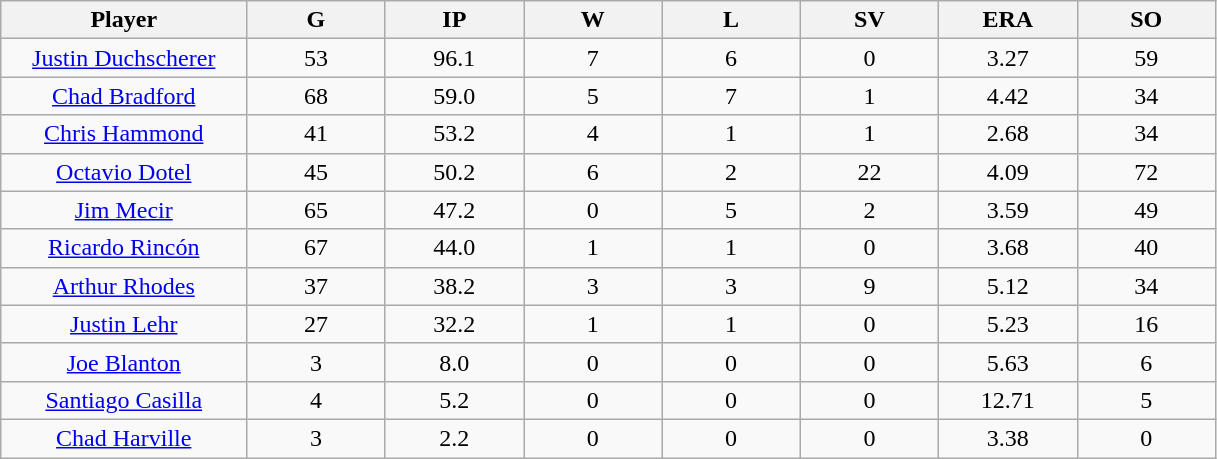<table class="wikitable sortable">
<tr>
<th bgcolor="#DDDDFF" width="16%">Player</th>
<th bgcolor="#DDDDFF" width="9%">G</th>
<th bgcolor="#DDDDFF" width="9%">IP</th>
<th bgcolor="#DDDDFF" width="9%">W</th>
<th bgcolor="#DDDDFF" width="9%">L</th>
<th bgcolor="#DDDDFF" width="9%">SV</th>
<th bgcolor="#DDDDFF" width="9%">ERA</th>
<th bgcolor="#DDDDFF" width="9%">SO</th>
</tr>
<tr align="center">
<td><a href='#'>Justin Duchscherer</a></td>
<td>53</td>
<td>96.1</td>
<td>7</td>
<td>6</td>
<td>0</td>
<td>3.27</td>
<td>59</td>
</tr>
<tr align="center">
<td><a href='#'>Chad Bradford</a></td>
<td>68</td>
<td>59.0</td>
<td>5</td>
<td>7</td>
<td>1</td>
<td>4.42</td>
<td>34</td>
</tr>
<tr align="center">
<td><a href='#'>Chris Hammond</a></td>
<td>41</td>
<td>53.2</td>
<td>4</td>
<td>1</td>
<td>1</td>
<td>2.68</td>
<td>34</td>
</tr>
<tr align="center">
<td><a href='#'>Octavio Dotel</a></td>
<td>45</td>
<td>50.2</td>
<td>6</td>
<td>2</td>
<td>22</td>
<td>4.09</td>
<td>72</td>
</tr>
<tr align="center">
<td><a href='#'>Jim Mecir</a></td>
<td>65</td>
<td>47.2</td>
<td>0</td>
<td>5</td>
<td>2</td>
<td>3.59</td>
<td>49</td>
</tr>
<tr align="center">
<td><a href='#'>Ricardo Rincón</a></td>
<td>67</td>
<td>44.0</td>
<td>1</td>
<td>1</td>
<td>0</td>
<td>3.68</td>
<td>40</td>
</tr>
<tr align="center">
<td><a href='#'>Arthur Rhodes</a></td>
<td>37</td>
<td>38.2</td>
<td>3</td>
<td>3</td>
<td>9</td>
<td>5.12</td>
<td>34</td>
</tr>
<tr align="center">
<td><a href='#'>Justin Lehr</a></td>
<td>27</td>
<td>32.2</td>
<td>1</td>
<td>1</td>
<td>0</td>
<td>5.23</td>
<td>16</td>
</tr>
<tr align="center">
<td><a href='#'>Joe Blanton</a></td>
<td>3</td>
<td>8.0</td>
<td>0</td>
<td>0</td>
<td>0</td>
<td>5.63</td>
<td>6</td>
</tr>
<tr align="center">
<td><a href='#'>Santiago Casilla</a></td>
<td>4</td>
<td>5.2</td>
<td>0</td>
<td>0</td>
<td>0</td>
<td>12.71</td>
<td>5</td>
</tr>
<tr align="center">
<td><a href='#'>Chad Harville</a></td>
<td>3</td>
<td>2.2</td>
<td>0</td>
<td>0</td>
<td>0</td>
<td>3.38</td>
<td>0</td>
</tr>
</table>
